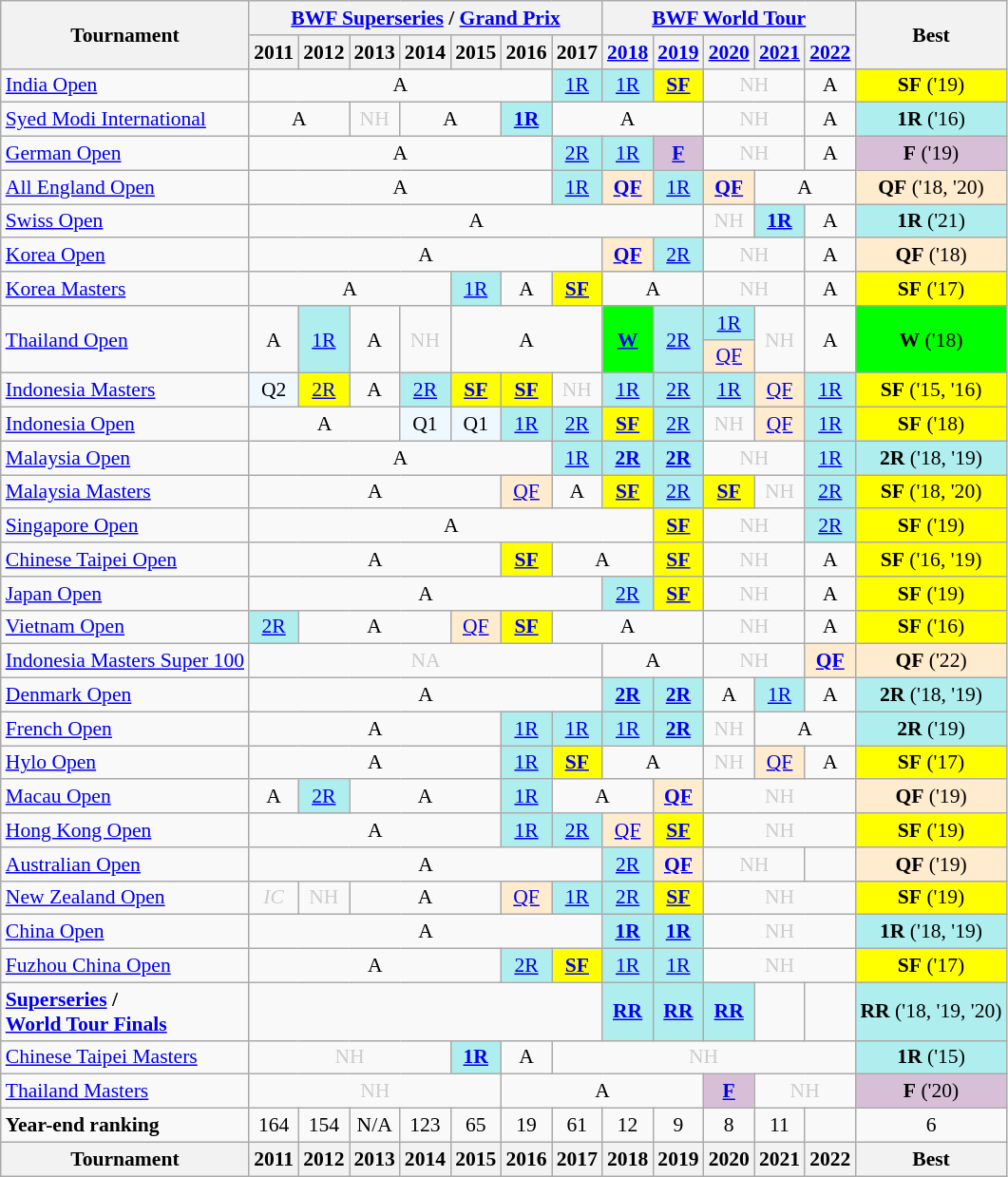<table class="wikitable" style="font-size: 90%; text-align:center">
<tr>
<th rowspan="2">Tournament</th>
<th colspan="7"><strong><a href='#'>BWF Superseries</a> / <a href='#'>Grand Prix</a></strong></th>
<th colspan="5"><strong><a href='#'>BWF World Tour</a></strong></th>
<th rowspan="2">Best</th>
</tr>
<tr>
<th>2011</th>
<th>2012</th>
<th>2013</th>
<th>2014</th>
<th>2015</th>
<th>2016</th>
<th>2017</th>
<th><a href='#'>2018</a></th>
<th><a href='#'>2019</a></th>
<th><a href='#'>2020</a></th>
<th><a href='#'>2021</a></th>
<th><a href='#'>2022</a></th>
</tr>
<tr>
<td align=left><a href='#'>India Open</a></td>
<td colspan="6">A</td>
<td bgcolor=AFEEEE><a href='#'>1R</a></td>
<td bgcolor=AFEEEE><a href='#'>1R</a></td>
<td bgcolor=FFFF00><a href='#'><strong>SF</strong></a></td>
<td colspan="2" style=color:#ccc>NH</td>
<td>A</td>
<td bgcolor=FFFF00><strong>SF</strong> ('19)</td>
</tr>
<tr>
<td align=left><a href='#'>Syed Modi International</a></td>
<td colspan="2">A</td>
<td style=color:#ccc>NH</td>
<td colspan="2">A</td>
<td bgcolor=AFEEEE><a href='#'><strong>1R</strong></a></td>
<td colspan="3">A</td>
<td colspan="2" style=color:#ccc>NH</td>
<td>A</td>
<td bgcolor=AFEEEE><strong>1R</strong> ('16)</td>
</tr>
<tr>
<td align=left><a href='#'>German Open</a></td>
<td colspan="6">A</td>
<td bgcolor=AFEEEE><a href='#'>2R</a></td>
<td bgcolor=AFEEEE><a href='#'>1R</a></td>
<td bgcolor=D8BFD8><a href='#'><strong>F</strong></a></td>
<td colspan="2" style=color:#ccc>NH</td>
<td>A</td>
<td bgcolor=D8BFD8><strong>F</strong> ('19)</td>
</tr>
<tr>
<td align=left><a href='#'>All England Open</a></td>
<td colspan="6">A</td>
<td bgcolor=AFEEEE><a href='#'>1R</a></td>
<td bgcolor=FFEBCD><a href='#'><strong>QF</strong></a></td>
<td bgcolor=AFEEEE><a href='#'>1R</a></td>
<td bgcolor=FFEBCD><a href='#'><strong>QF</strong></a></td>
<td colspan="2">A</td>
<td bgcolor=FFEBCD><strong>QF</strong> ('18, '20)</td>
</tr>
<tr>
<td align=left><a href='#'>Swiss Open</a></td>
<td colspan="9">A</td>
<td style=color:#ccc>NH</td>
<td bgcolor=AFEEEE><a href='#'><strong>1R</strong></a></td>
<td>A</td>
<td bgcolor=AFEEEE><strong>1R</strong> ('21)</td>
</tr>
<tr>
<td align=left><a href='#'>Korea Open</a></td>
<td colspan="7">A</td>
<td bgcolor=FFEBCD><a href='#'><strong>QF</strong></a></td>
<td bgcolor=AFEEEE><a href='#'>2R</a></td>
<td colspan="2" style=color:#ccc>NH</td>
<td>A</td>
<td bgcolor=FFEBCD><strong>QF</strong> ('18)</td>
</tr>
<tr>
<td align=left><a href='#'>Korea Masters</a></td>
<td colspan="4">A</td>
<td bgcolor=AFEEEE><a href='#'>1R</a></td>
<td>A</td>
<td bgcolor=FFFF00><a href='#'><strong>SF</strong></a></td>
<td colspan="2">A</td>
<td colspan="2" style=color:#ccc>NH</td>
<td>A</td>
<td bgcolor=FFFF00><strong>SF</strong> ('17)</td>
</tr>
<tr>
<td rowspan="2" align=left><a href='#'>Thailand Open</a></td>
<td rowspan="2">A</td>
<td rowspan="2" bgcolor=AFEEEE><a href='#'>1R</a></td>
<td rowspan="2">A</td>
<td rowspan="2" style=color:#ccc>NH</td>
<td rowspan="2" colspan="3">A</td>
<td rowspan="2" bgcolor=00FF00><a href='#'><strong>W</strong></a></td>
<td rowspan="2" bgcolor=AFEEEE><a href='#'>2R</a></td>
<td bgcolor=AFEEEE><a href='#'>1R</a></td>
<td rowspan="2" style=color:#ccc>NH</td>
<td rowspan="2">A</td>
<td rowspan="2" bgcolor=00FF00><strong>W</strong> ('18)</td>
</tr>
<tr>
<td bgcolor=FFEBCD><a href='#'>QF</a></td>
</tr>
<tr>
<td align=left><a href='#'>Indonesia Masters</a></td>
<td 2011; bgcolor=F0F8FF>Q2</td>
<td bgcolor=FFFF00><a href='#'>2R</a></td>
<td>A</td>
<td bgcolor=AFEEEE><a href='#'>2R</a></td>
<td bgcolor=FFFF00><a href='#'><strong>SF</strong></a></td>
<td bgcolor=FFFF00><a href='#'><strong>SF</strong></a></td>
<td style=color:#ccc>NH</td>
<td bgcolor=AFEEEE><a href='#'>1R</a></td>
<td bgcolor=AFEEEE><a href='#'>2R</a></td>
<td bgcolor=AFEEEE><a href='#'>1R</a></td>
<td bgcolor=FFEBCD><a href='#'>QF</a></td>
<td bgcolor=AFEEEE><a href='#'>1R</a></td>
<td bgcolor=FFFF00><strong>SF</strong> ('15, '16)</td>
</tr>
<tr>
<td align=left><a href='#'>Indonesia Open</a></td>
<td colspan="3">A</td>
<td 2014; bgcolor=F0F8FF>Q1</td>
<td 2015; bgcolor=F0F8FF>Q1</td>
<td bgcolor=AFEEEE><a href='#'>1R</a></td>
<td bgcolor=AFEEEE><a href='#'>2R</a></td>
<td bgcolor=FFFF00><a href='#'><strong>SF</strong></a></td>
<td bgcolor=AFEEEE><a href='#'>2R</a></td>
<td style=color:#ccc>NH</td>
<td bgcolor=FFEBCD><a href='#'>QF</a></td>
<td bgcolor=AFEEEE><a href='#'>1R</a></td>
<td bgcolor=FFFF00><strong>SF</strong> ('18)</td>
</tr>
<tr>
<td align=left><a href='#'>Malaysia Open</a></td>
<td colspan="6">A</td>
<td bgcolor=AFEEEE><a href='#'>1R</a></td>
<td bgcolor=AFEEEE><a href='#'><strong>2R</strong></a></td>
<td bgcolor=AFEEEE><a href='#'><strong>2R</strong></a></td>
<td colspan="2" style=color:#ccc>NH</td>
<td bgcolor=AFEEEE><a href='#'>1R</a></td>
<td bgcolor=AFEEEE><strong>2R</strong> ('18, '19)</td>
</tr>
<tr>
<td align=left><a href='#'>Malaysia Masters</a></td>
<td colspan="5">A</td>
<td bgcolor=FFEBCD><a href='#'>QF</a></td>
<td>A</td>
<td bgcolor=FFFF00><a href='#'><strong>SF</strong></a></td>
<td bgcolor=AFEEEE><a href='#'>2R</a></td>
<td bgcolor=FFFF00><a href='#'><strong>SF</strong></a></td>
<td style=color:#ccc>NH</td>
<td bgcolor=AFEEEE><a href='#'>2R</a></td>
<td bgcolor=FFFF00><strong>SF</strong> ('18, '20)</td>
</tr>
<tr>
<td align=left><a href='#'>Singapore Open</a></td>
<td colspan="8">A</td>
<td bgcolor=FFFF00><a href='#'><strong>SF</strong></a></td>
<td colspan="2" style=color:#ccc>NH</td>
<td bgcolor=AFEEEE><a href='#'>2R</a></td>
<td bgcolor=FFFF00><strong>SF</strong> ('19)</td>
</tr>
<tr>
<td align=left><a href='#'>Chinese Taipei Open</a></td>
<td colspan="5">A</td>
<td bgcolor=FFFF00><a href='#'><strong>SF</strong></a></td>
<td colspan="2">A</td>
<td bgcolor=FFFF00><a href='#'><strong>SF</strong></a></td>
<td colspan="2" style=color:#ccc>NH</td>
<td>A</td>
<td bgcolor=FFFF00><strong>SF</strong> ('16, '19)</td>
</tr>
<tr>
<td align=left><a href='#'>Japan Open</a></td>
<td colspan="7">A</td>
<td bgcolor=AFEEEE><a href='#'>2R</a></td>
<td bgcolor=FFFF00><a href='#'><strong>SF</strong></a></td>
<td colspan="2" style=color:#ccc>NH</td>
<td>A</td>
<td bgcolor=FFFF00><strong>SF</strong> ('19)</td>
</tr>
<tr>
<td align=left><a href='#'>Vietnam Open</a></td>
<td bgcolor=AFEEEE><a href='#'>2R</a></td>
<td colspan="3">A</td>
<td bgcolor=FFEBCD><a href='#'>QF</a></td>
<td bgcolor=FFFF00><a href='#'><strong>SF</strong></a></td>
<td colspan="3">A</td>
<td colspan="2" style=color:#ccc>NH</td>
<td>A</td>
<td bgcolor=FFFF00><strong>SF</strong> ('16)</td>
</tr>
<tr>
<td align=left><a href='#'>Indonesia Masters Super 100</a></td>
<td colspan="7" style=color:#ccc>NA</td>
<td colspan="2">A</td>
<td colspan="2" style=color:#ccc>NH</td>
<td bgcolor=FFEBCD><strong><a href='#'>QF</a></strong></td>
<td bgcolor=FFEBCD><strong>QF</strong> ('22)</td>
</tr>
<tr>
<td align=left><a href='#'>Denmark Open</a></td>
<td colspan="7">A</td>
<td bgcolor=AFEEEE><a href='#'><strong>2R</strong></a></td>
<td bgcolor=AFEEEE><a href='#'><strong>2R</strong></a></td>
<td>A</td>
<td bgcolor=AFEEEE><a href='#'>1R</a></td>
<td>A</td>
<td bgcolor=AFEEEE><strong>2R</strong> ('18, '19)</td>
</tr>
<tr>
<td align=left><a href='#'>French Open</a></td>
<td colspan="5">A</td>
<td bgcolor=AFEEEE><a href='#'>1R</a></td>
<td bgcolor=AFEEEE><a href='#'>1R</a></td>
<td bgcolor=AFEEEE><a href='#'>1R</a></td>
<td bgcolor=AFEEEE><a href='#'><strong>2R</strong></a></td>
<td style=color:#ccc>NH</td>
<td colspan="2">A</td>
<td bgcolor=AFEEEE><strong>2R</strong> ('19)</td>
</tr>
<tr>
<td align=left><a href='#'>Hylo Open</a></td>
<td colspan="5">A</td>
<td bgcolor=AFEEEE><a href='#'>1R</a></td>
<td bgcolor=FFFF00><a href='#'><strong>SF</strong></a></td>
<td colspan="2">A</td>
<td style=color:#ccc>NH</td>
<td bgcolor=FFEBCD><a href='#'>QF</a></td>
<td>A</td>
<td bgcolor=FFFF00><strong>SF</strong> ('17)</td>
</tr>
<tr>
<td align=left><a href='#'>Macau Open</a></td>
<td>A</td>
<td bgcolor=AFEEEE><a href='#'>2R</a></td>
<td colspan="3">A</td>
<td bgcolor=AFEEEE><a href='#'>1R</a></td>
<td colspan="2">A</td>
<td bgcolor=FFEBCD><a href='#'><strong>QF</strong></a></td>
<td colspan="3" style=color:#ccc>NH</td>
<td bgcolor=FFEBCD><strong>QF</strong> ('19)</td>
</tr>
<tr>
<td align=left><a href='#'>Hong Kong Open</a></td>
<td colspan="5">A</td>
<td bgcolor=AFEEEE><a href='#'>1R</a></td>
<td bgcolor=AFEEEE><a href='#'>2R</a></td>
<td bgcolor=FFEBCD><a href='#'>QF</a></td>
<td bgcolor=FFFF00><a href='#'><strong>SF</strong></a></td>
<td colspan="3" style=color:#ccc>NH</td>
<td bgcolor=FFFF00><strong>SF</strong> ('19)</td>
</tr>
<tr>
<td align=left><a href='#'>Australian Open</a></td>
<td colspan="7">A</td>
<td bgcolor=AFEEEE><a href='#'>2R</a></td>
<td bgcolor=FFEBCD><a href='#'><strong>QF</strong></a></td>
<td colspan="2" style=color:#ccc>NH</td>
<td></td>
<td bgcolor=FFEBCD><strong>QF</strong> ('19)</td>
</tr>
<tr>
<td align=left><a href='#'>New Zealand Open</a></td>
<td style=color:#ccc><em>IC</em></td>
<td style=color:#ccc>NH</td>
<td colspan="3">A</td>
<td bgcolor=FFEBCD><a href='#'>QF</a></td>
<td bgcolor=AFEEEE><a href='#'>1R</a></td>
<td bgcolor=AFEEEE><a href='#'>2R</a></td>
<td bgcolor=FFFF00><a href='#'><strong>SF</strong></a></td>
<td colspan="3" style=color:#ccc>NH</td>
<td bgcolor=FFFF00><strong>SF</strong> ('19)</td>
</tr>
<tr>
<td align=left><a href='#'>China Open</a></td>
<td colspan="7">A</td>
<td bgcolor=AFEEEE><a href='#'><strong>1R</strong></a></td>
<td bgcolor=AFEEEE><a href='#'><strong>1R</strong></a></td>
<td colspan="3" style=color:#ccc>NH</td>
<td bgcolor=AFEEEE><strong>1R</strong> ('18, '19)</td>
</tr>
<tr>
<td align=left><a href='#'>Fuzhou China Open</a></td>
<td colspan="5">A</td>
<td bgcolor=AFEEEE><a href='#'>2R</a></td>
<td bgcolor=FFFF00><a href='#'><strong>SF</strong></a></td>
<td bgcolor=AFEEEE><a href='#'>1R</a></td>
<td bgcolor=AFEEEE><a href='#'>1R</a></td>
<td colspan="3" style=color:#ccc>NH</td>
<td bgcolor=FFFF00><strong>SF</strong> ('17)</td>
</tr>
<tr>
<td align=left><strong><a href='#'>Superseries</a> /<br> <a href='#'>World Tour Finals</a></strong></td>
<td colspan="7"></td>
<td bgcolor=AFEEEE><a href='#'><strong>RR</strong></a></td>
<td bgcolor=AFEEEE><a href='#'><strong>RR</strong></a></td>
<td bgcolor=AFEEEE><a href='#'><strong>RR</strong></a></td>
<td></td>
<td></td>
<td bgcolor=AFEEEE><strong>RR</strong> ('18, '19, '20)</td>
</tr>
<tr>
<td align=left><a href='#'>Chinese Taipei Masters</a></td>
<td colspan="4" style=color:#ccc>NH</td>
<td bgcolor=AFEEEE><a href='#'><strong>1R</strong></a></td>
<td>A</td>
<td colspan="6" style=color:#ccc>NH</td>
<td bgcolor=AFEEEE><strong>1R</strong> ('15)</td>
</tr>
<tr>
<td align=left><a href='#'>Thailand Masters</a></td>
<td colspan="5" style=color:#ccc>NH</td>
<td colspan="4">A</td>
<td bgcolor=D8BFD8><a href='#'><strong>F</strong></a></td>
<td colspan="2" style=color:#ccc>NH</td>
<td bgcolor=D8BFD8><strong>F</strong> ('20)</td>
</tr>
<tr>
<td align=left><strong>Year-end ranking</strong></td>
<td>164</td>
<td>154</td>
<td>N/A</td>
<td>123</td>
<td>65</td>
<td>19</td>
<td>61</td>
<td>12</td>
<td>9</td>
<td>8</td>
<td>11</td>
<td></td>
<td>6</td>
</tr>
<tr>
<th>Tournament</th>
<th>2011</th>
<th>2012</th>
<th>2013</th>
<th>2014</th>
<th>2015</th>
<th>2016</th>
<th>2017</th>
<th>2018</th>
<th>2019</th>
<th>2020</th>
<th>2021</th>
<th>2022</th>
<th>Best</th>
</tr>
</table>
